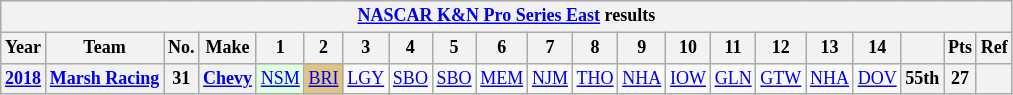<table class="wikitable" style="text-align:center; font-size:75%">
<tr>
<th colspan=21><a href='#'>NASCAR K&N Pro Series East</a> results</th>
</tr>
<tr>
<th>Year</th>
<th>Team</th>
<th>No.</th>
<th>Make</th>
<th>1</th>
<th>2</th>
<th>3</th>
<th>4</th>
<th>5</th>
<th>6</th>
<th>7</th>
<th>8</th>
<th>9</th>
<th>10</th>
<th>11</th>
<th>12</th>
<th>13</th>
<th>14</th>
<th></th>
<th>Pts</th>
<th>Ref</th>
</tr>
<tr>
<th><a href='#'>2018</a></th>
<th><a href='#'>Marsh Racing</a></th>
<th>31</th>
<th><a href='#'>Chevy</a></th>
<td style="background:#DFFFDF;"><a href='#'>NSM</a><br></td>
<td style="background:#DFC484;"><a href='#'>BRI</a><br></td>
<td><a href='#'>LGY</a></td>
<td><a href='#'>SBO</a></td>
<td><a href='#'>SBO</a></td>
<td><a href='#'>MEM</a></td>
<td><a href='#'>NJM</a></td>
<td><a href='#'>THO</a></td>
<td><a href='#'>NHA</a></td>
<td><a href='#'>IOW</a></td>
<td><a href='#'>GLN</a></td>
<td><a href='#'>GTW</a></td>
<td><a href='#'>NHA</a></td>
<td><a href='#'>DOV</a></td>
<th>55th</th>
<th>27</th>
<th></th>
</tr>
</table>
